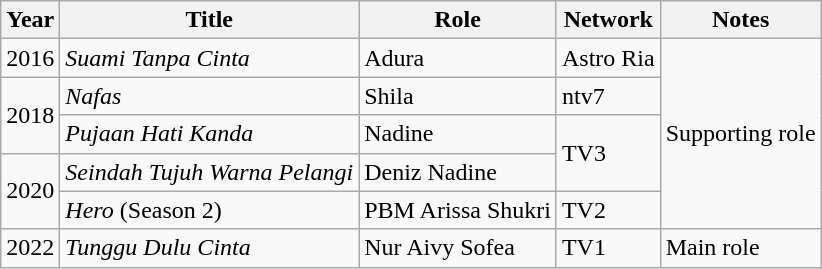<table class="wikitable">
<tr>
<th>Year</th>
<th>Title</th>
<th>Role</th>
<th>Network</th>
<th>Notes</th>
</tr>
<tr>
<td>2016</td>
<td><em>Suami Tanpa Cinta</em></td>
<td>Adura</td>
<td>Astro Ria</td>
<td rowspan="5">Supporting role</td>
</tr>
<tr>
<td rowspan="2">2018</td>
<td><em>Nafas</em></td>
<td>Shila</td>
<td>ntv7</td>
</tr>
<tr>
<td><em>Pujaan Hati Kanda</em></td>
<td>Nadine</td>
<td rowspan="2">TV3</td>
</tr>
<tr>
<td rowspan="2">2020</td>
<td><em>Seindah Tujuh Warna Pelangi</em></td>
<td>Deniz Nadine</td>
</tr>
<tr>
<td><em>Hero</em> (Season 2)</td>
<td>PBM Arissa Shukri</td>
<td>TV2</td>
</tr>
<tr>
<td>2022</td>
<td><em>Tunggu Dulu Cinta</em></td>
<td>Nur Aivy Sofea</td>
<td>TV1</td>
<td>Main role</td>
</tr>
</table>
